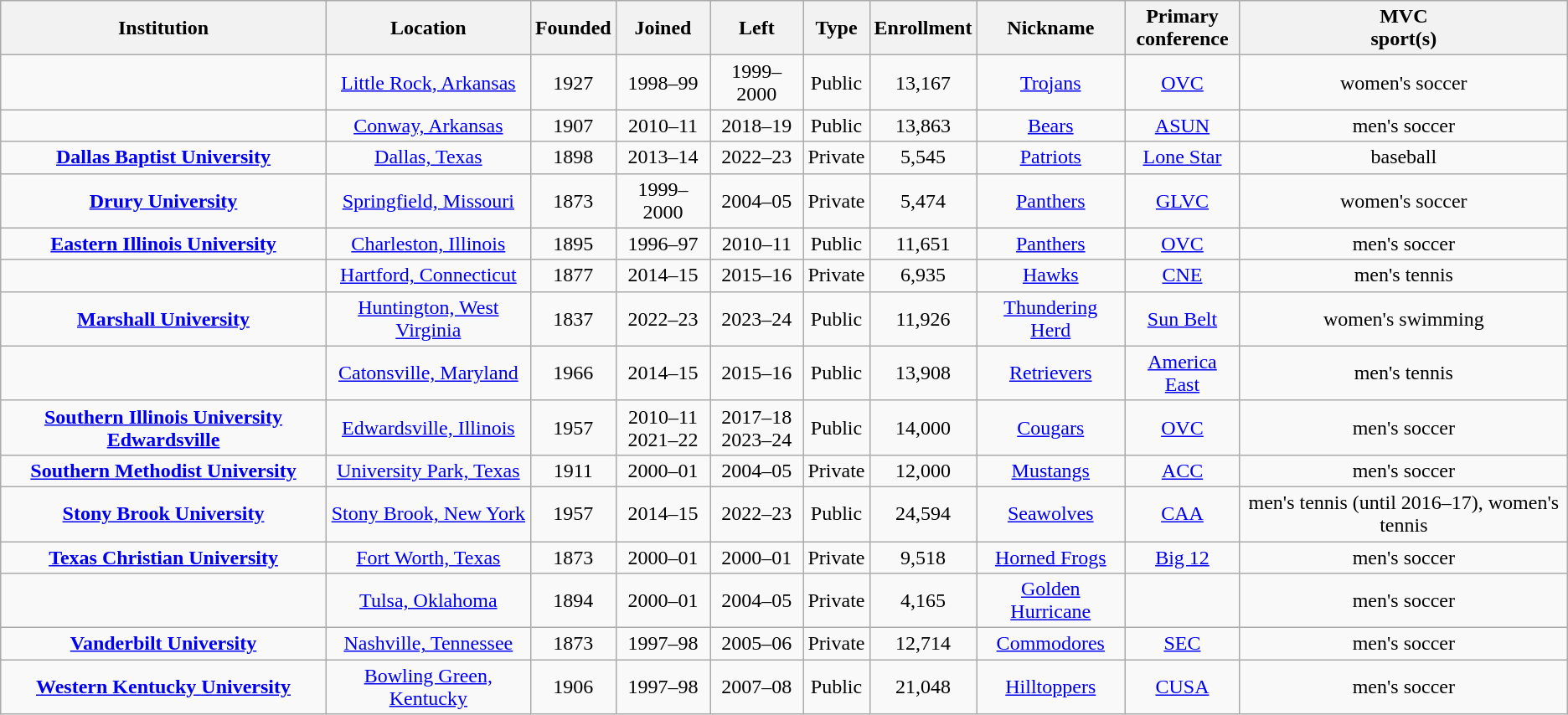<table class="wikitable sortable" style="text-align:center">
<tr>
<th>Institution</th>
<th>Location</th>
<th>Founded</th>
<th>Joined</th>
<th>Left</th>
<th>Type</th>
<th>Enrollment</th>
<th>Nickname</th>
<th>Primary<br>conference</th>
<th>MVC<br>sport(s)</th>
</tr>
<tr>
<td></td>
<td><a href='#'>Little Rock, Arkansas</a></td>
<td>1927</td>
<td>1998–99</td>
<td>1999–2000</td>
<td>Public</td>
<td>13,167</td>
<td><a href='#'>Trojans</a></td>
<td><a href='#'>OVC</a></td>
<td>women's soccer</td>
</tr>
<tr>
<td></td>
<td><a href='#'>Conway, Arkansas</a></td>
<td>1907</td>
<td>2010–11</td>
<td>2018–19</td>
<td>Public</td>
<td>13,863</td>
<td><a href='#'>Bears</a></td>
<td><a href='#'>ASUN</a></td>
<td>men's soccer</td>
</tr>
<tr>
<td><strong><a href='#'>Dallas Baptist University</a></strong></td>
<td><a href='#'>Dallas, Texas</a></td>
<td>1898</td>
<td>2013–14</td>
<td>2022–23</td>
<td>Private</td>
<td>5,545</td>
<td><a href='#'>Patriots</a></td>
<td><a href='#'>Lone Star</a></td>
<td>baseball</td>
</tr>
<tr>
<td><strong><a href='#'>Drury University</a></strong></td>
<td><a href='#'>Springfield, Missouri</a></td>
<td>1873</td>
<td>1999–2000</td>
<td>2004–05</td>
<td>Private</td>
<td>5,474</td>
<td><a href='#'>Panthers</a></td>
<td><a href='#'>GLVC</a></td>
<td>women's soccer</td>
</tr>
<tr>
<td><strong><a href='#'>Eastern Illinois University</a></strong></td>
<td><a href='#'>Charleston, Illinois</a></td>
<td>1895</td>
<td>1996–97</td>
<td>2010–11</td>
<td>Public</td>
<td>11,651</td>
<td><a href='#'>Panthers</a></td>
<td><a href='#'>OVC</a></td>
<td>men's soccer</td>
</tr>
<tr>
<td></td>
<td><a href='#'>Hartford, Connecticut</a></td>
<td>1877</td>
<td>2014–15</td>
<td>2015–16</td>
<td>Private</td>
<td>6,935</td>
<td><a href='#'>Hawks</a></td>
<td><a href='#'>CNE</a></td>
<td>men's tennis</td>
</tr>
<tr>
<td><strong><a href='#'>Marshall University</a></strong></td>
<td><a href='#'>Huntington, West Virginia</a></td>
<td>1837</td>
<td>2022–23</td>
<td>2023–24</td>
<td>Public</td>
<td>11,926</td>
<td><a href='#'>Thundering Herd</a></td>
<td><a href='#'>Sun Belt</a></td>
<td>women's swimming</td>
</tr>
<tr>
<td></td>
<td><a href='#'>Catonsville, Maryland</a></td>
<td>1966</td>
<td>2014–15</td>
<td>2015–16</td>
<td>Public</td>
<td>13,908</td>
<td><a href='#'>Retrievers</a></td>
<td><a href='#'>America East</a></td>
<td>men's tennis</td>
</tr>
<tr>
<td><strong><a href='#'>Southern Illinois University Edwardsville</a></strong></td>
<td><a href='#'>Edwardsville, Illinois</a></td>
<td>1957</td>
<td>2010–11<br>2021–22</td>
<td>2017–18<br>2023–24</td>
<td>Public</td>
<td>14,000</td>
<td><a href='#'>Cougars</a></td>
<td><a href='#'>OVC</a></td>
<td>men's soccer</td>
</tr>
<tr>
<td><strong><a href='#'>Southern Methodist University</a></strong></td>
<td><a href='#'>University Park, Texas</a></td>
<td>1911</td>
<td>2000–01</td>
<td>2004–05</td>
<td>Private</td>
<td>12,000</td>
<td><a href='#'>Mustangs</a></td>
<td><a href='#'>ACC</a></td>
<td>men's soccer</td>
</tr>
<tr>
<td><strong><a href='#'>Stony Brook University</a></strong></td>
<td><a href='#'>Stony Brook, New York</a></td>
<td>1957</td>
<td>2014–15</td>
<td>2022–23</td>
<td>Public</td>
<td>24,594</td>
<td><a href='#'>Seawolves</a></td>
<td><a href='#'>CAA</a></td>
<td>men's tennis (until 2016–17), women's tennis</td>
</tr>
<tr>
<td><strong><a href='#'>Texas Christian University</a></strong></td>
<td><a href='#'>Fort Worth, Texas</a></td>
<td>1873</td>
<td>2000–01</td>
<td>2000–01</td>
<td>Private</td>
<td>9,518</td>
<td><a href='#'>Horned Frogs</a></td>
<td><a href='#'>Big 12</a></td>
<td>men's soccer</td>
</tr>
<tr>
<td></td>
<td><a href='#'>Tulsa, Oklahoma</a></td>
<td>1894</td>
<td>2000–01</td>
<td>2004–05</td>
<td>Private</td>
<td>4,165</td>
<td><a href='#'>Golden Hurricane</a></td>
<td></td>
<td>men's soccer</td>
</tr>
<tr>
<td><strong><a href='#'>Vanderbilt University</a></strong></td>
<td><a href='#'>Nashville, Tennessee</a></td>
<td>1873</td>
<td>1997–98</td>
<td>2005–06</td>
<td>Private</td>
<td>12,714</td>
<td><a href='#'>Commodores</a></td>
<td><a href='#'>SEC</a></td>
<td>men's soccer</td>
</tr>
<tr>
<td><strong><a href='#'>Western Kentucky University</a></strong></td>
<td><a href='#'>Bowling Green, Kentucky</a></td>
<td>1906</td>
<td>1997–98</td>
<td>2007–08</td>
<td>Public</td>
<td>21,048</td>
<td><a href='#'>Hilltoppers</a></td>
<td><a href='#'>CUSA</a></td>
<td>men's soccer</td>
</tr>
</table>
